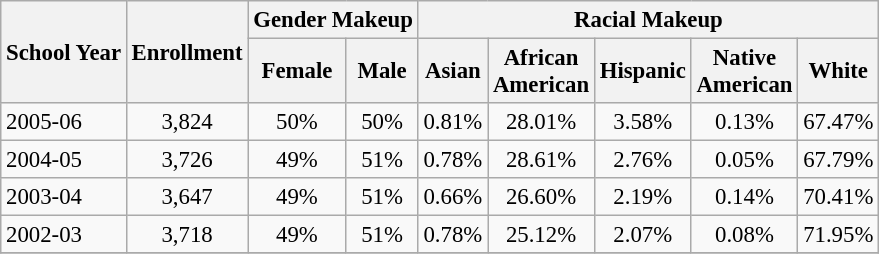<table class="wikitable" style="font-size: 95%;">
<tr>
<th rowspan="2">School Year</th>
<th rowspan="2">Enrollment</th>
<th colspan="2">Gender Makeup</th>
<th colspan="5">Racial Makeup</th>
</tr>
<tr>
<th>Female</th>
<th>Male</th>
<th>Asian</th>
<th>African <br>American</th>
<th>Hispanic</th>
<th>Native <br>American</th>
<th>White</th>
</tr>
<tr>
<td align="left">2005-06</td>
<td align="center">3,824</td>
<td align="center">50%</td>
<td align="center">50%</td>
<td align="center">0.81%</td>
<td align="center">28.01%</td>
<td align="center">3.58%</td>
<td align="center">0.13%</td>
<td align="center">67.47%</td>
</tr>
<tr>
<td align="left">2004-05</td>
<td align="center">3,726</td>
<td align="center">49%</td>
<td align="center">51%</td>
<td align="center">0.78%</td>
<td align="center">28.61%</td>
<td align="center">2.76%</td>
<td align="center">0.05%</td>
<td align="center">67.79%</td>
</tr>
<tr>
<td align="left">2003-04</td>
<td align="center">3,647</td>
<td align="center">49%</td>
<td align="center">51%</td>
<td align="center">0.66%</td>
<td align="center">26.60%</td>
<td align="center">2.19%</td>
<td align="center">0.14%</td>
<td align="center">70.41%</td>
</tr>
<tr>
<td align="left">2002-03</td>
<td align="center">3,718</td>
<td align="center">49%</td>
<td align="center">51%</td>
<td align="center">0.78%</td>
<td align="center">25.12%</td>
<td align="center">2.07%</td>
<td align="center">0.08%</td>
<td align="center">71.95%</td>
</tr>
<tr>
</tr>
</table>
